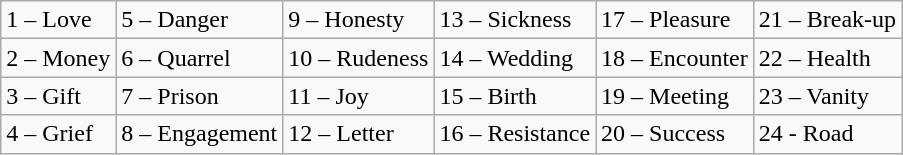<table class="wikitable">
<tr>
<td>1 – Love <br></td>
<td>5 – Danger <br></td>
<td>9 – Honesty <br></td>
<td>13 – Sickness <br></td>
<td>17 – Pleasure <br></td>
<td>21 – Break-up <br></td>
</tr>
<tr>
<td>2 – Money <br></td>
<td>6 – Quarrel <br></td>
<td>10 – Rudeness <br></td>
<td>14 – Wedding <br></td>
<td>18 – Encounter <br></td>
<td>22 – Health <br></td>
</tr>
<tr>
<td>3 – Gift <br></td>
<td>7 – Prison <br></td>
<td>11 – Joy <br></td>
<td>15 – Birth <br></td>
<td>19 – Meeting <br></td>
<td>23 – Vanity <br></td>
</tr>
<tr>
<td>4 – Grief <br></td>
<td>8 – Engagement <br></td>
<td>12 – Letter <br></td>
<td>16 – Resistance <br></td>
<td>20 – Success <br></td>
<td>24 - Road <br></td>
</tr>
</table>
